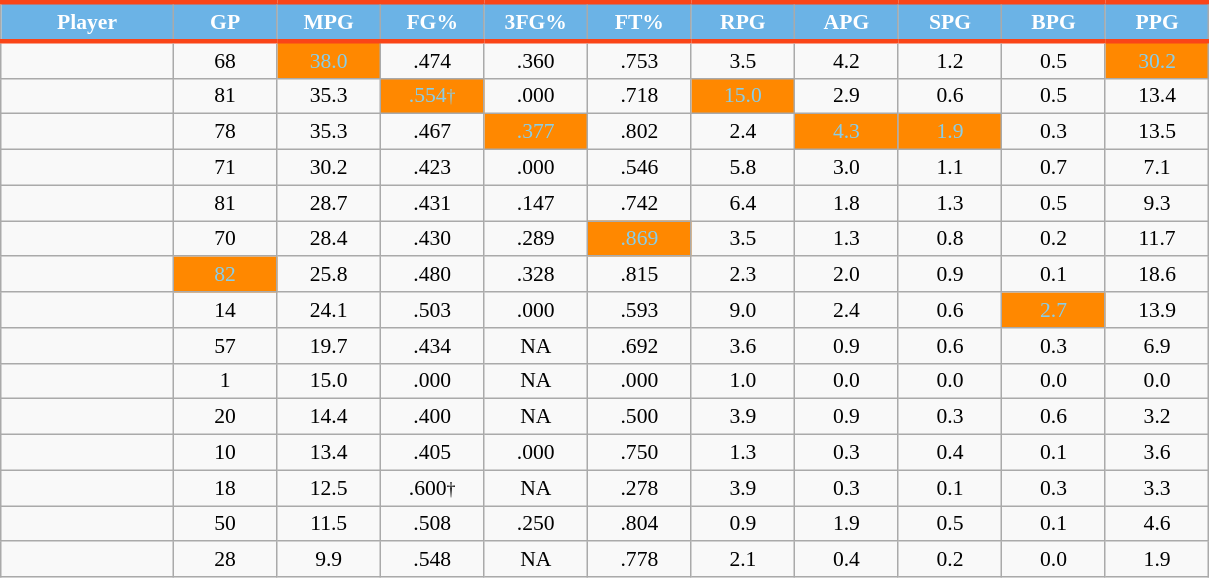<table class="wikitable sortable" style="font-size: 90%">
<tr>
<th style="background: #6BB3E6; color:#FFFFFF; border-top:#FA4518 3px solid; border-bottom:#FA4518 3px solid;"  width="10%">Player</th>
<th style="background: #6BB3E6; color:#FFFFFF; border-top:#FA4518 3px solid; border-bottom:#FA4518 3px solid;" width="6%">GP</th>
<th style="background: #6BB3E6; color:#FFFFFF; border-top:#FA4518 3px solid; border-bottom:#FA4518 3px solid;" width="6%">MPG</th>
<th style="background: #6BB3E6; color:#FFFFFF; border-top:#FA4518 3px solid; border-bottom:#FA4518 3px solid;" width="6%">FG%</th>
<th style="background: #6BB3E6; color:#FFFFFF; border-top:#FA4518 3px solid; border-bottom:#FA4518 3px solid;" width="6%">3FG%</th>
<th style="background: #6BB3E6; color:#FFFFFF; border-top:#FA4518 3px solid; border-bottom:#FA4518 3px solid;" width="6%">FT%</th>
<th style="background: #6BB3E6; color:#FFFFFF; border-top:#FA4518 3px solid; border-bottom:#FA4518 3px solid;" width="6%">RPG</th>
<th style="background: #6BB3E6; color:#FFFFFF; border-top:#FA4518 3px solid; border-bottom:#FA4518 3px solid;" width="6%">APG</th>
<th style="background: #6BB3E6; color:#FFFFFF; border-top:#FA4518 3px solid; border-bottom:#FA4518 3px solid;" width="6%">SPG</th>
<th style="background: #6BB3E6; color:#FFFFFF; border-top:#FA4518 3px solid; border-bottom:#FA4518 3px solid;" width="6%">BPG</th>
<th style="background: #6BB3E6; color:#FFFFFF; border-top:#FA4518 3px solid; border-bottom:#FA4518 3px solid;" width="6%">PPG</th>
</tr>
<tr align="center">
<td></td>
<td>68</td>
<td style="background:#FF8800;color:#87CEEB;">38.0</td>
<td>.474</td>
<td>.360</td>
<td>.753</td>
<td>3.5</td>
<td>4.2</td>
<td>1.2</td>
<td>0.5</td>
<td style="background:#FF8800;color:#87CEEB;">30.2</td>
</tr>
<tr align="center">
<td></td>
<td>81</td>
<td>35.3</td>
<td style="background:#FF8800;color:#87CEEB;">.554<small>†</small></td>
<td>.000</td>
<td>.718</td>
<td style="background:#FF8800;color:#87CEEB;">15.0</td>
<td>2.9</td>
<td>0.6</td>
<td>0.5</td>
<td>13.4</td>
</tr>
<tr align="center">
<td></td>
<td>78</td>
<td>35.3</td>
<td>.467</td>
<td style="background:#FF8800;color:#87CEEB;">.377</td>
<td>.802</td>
<td>2.4</td>
<td style="background:#FF8800;color:#87CEEB;">4.3</td>
<td style="background:#FF8800;color:#87CEEB;">1.9</td>
<td>0.3</td>
<td>13.5</td>
</tr>
<tr align="center">
<td></td>
<td>71</td>
<td>30.2</td>
<td>.423</td>
<td>.000</td>
<td>.546</td>
<td>5.8</td>
<td>3.0</td>
<td>1.1</td>
<td>0.7</td>
<td>7.1</td>
</tr>
<tr align="center">
<td></td>
<td>81</td>
<td>28.7</td>
<td>.431</td>
<td>.147</td>
<td>.742</td>
<td>6.4</td>
<td>1.8</td>
<td>1.3</td>
<td>0.5</td>
<td>9.3</td>
</tr>
<tr align="center">
<td></td>
<td>70</td>
<td>28.4</td>
<td>.430</td>
<td>.289</td>
<td style="background:#FF8800;color:#87CEEB;">.869</td>
<td>3.5</td>
<td>1.3</td>
<td>0.8</td>
<td>0.2</td>
<td>11.7</td>
</tr>
<tr align="center">
<td></td>
<td style="background:#FF8800;color:#87CEEB;">82</td>
<td>25.8</td>
<td>.480</td>
<td>.328</td>
<td>.815</td>
<td>2.3</td>
<td>2.0</td>
<td>0.9</td>
<td>0.1</td>
<td>18.6</td>
</tr>
<tr align="center">
<td></td>
<td>14</td>
<td>24.1</td>
<td>.503</td>
<td>.000</td>
<td>.593</td>
<td>9.0</td>
<td>2.4</td>
<td>0.6</td>
<td style="background:#FF8800;color:#87CEEB;">2.7</td>
<td>13.9</td>
</tr>
<tr align="center">
<td></td>
<td>57</td>
<td>19.7</td>
<td>.434</td>
<td>NA</td>
<td>.692</td>
<td>3.6</td>
<td>0.9</td>
<td>0.6</td>
<td>0.3</td>
<td>6.9</td>
</tr>
<tr align="center">
<td></td>
<td>1</td>
<td>15.0</td>
<td>.000</td>
<td>NA</td>
<td>.000</td>
<td>1.0</td>
<td>0.0</td>
<td>0.0</td>
<td>0.0</td>
<td>0.0</td>
</tr>
<tr align="center">
<td></td>
<td>20</td>
<td>14.4</td>
<td>.400</td>
<td>NA</td>
<td>.500</td>
<td>3.9</td>
<td>0.9</td>
<td>0.3</td>
<td>0.6</td>
<td>3.2</td>
</tr>
<tr align="center">
<td></td>
<td>10</td>
<td>13.4</td>
<td>.405</td>
<td>.000</td>
<td>.750</td>
<td>1.3</td>
<td>0.3</td>
<td>0.4</td>
<td>0.1</td>
<td>3.6</td>
</tr>
<tr align="center">
<td></td>
<td>18</td>
<td>12.5</td>
<td>.600<small>†</small></td>
<td>NA</td>
<td>.278</td>
<td>3.9</td>
<td>0.3</td>
<td>0.1</td>
<td>0.3</td>
<td>3.3</td>
</tr>
<tr align="center">
<td></td>
<td>50</td>
<td>11.5</td>
<td>.508</td>
<td>.250</td>
<td>.804</td>
<td>0.9</td>
<td>1.9</td>
<td>0.5</td>
<td>0.1</td>
<td>4.6</td>
</tr>
<tr align="center">
<td></td>
<td>28</td>
<td>9.9</td>
<td>.548</td>
<td>NA</td>
<td>.778</td>
<td>2.1</td>
<td>0.4</td>
<td>0.2</td>
<td>0.0</td>
<td>1.9</td>
</tr>
</table>
